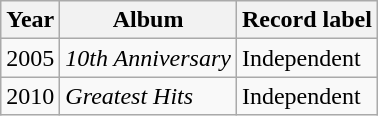<table class="wikitable">
<tr>
<th>Year</th>
<th>Album</th>
<th>Record label</th>
</tr>
<tr>
<td>2005</td>
<td><em>10th Anniversary</em></td>
<td>Independent</td>
</tr>
<tr>
<td>2010</td>
<td><em>Greatest Hits</em></td>
<td>Independent</td>
</tr>
</table>
